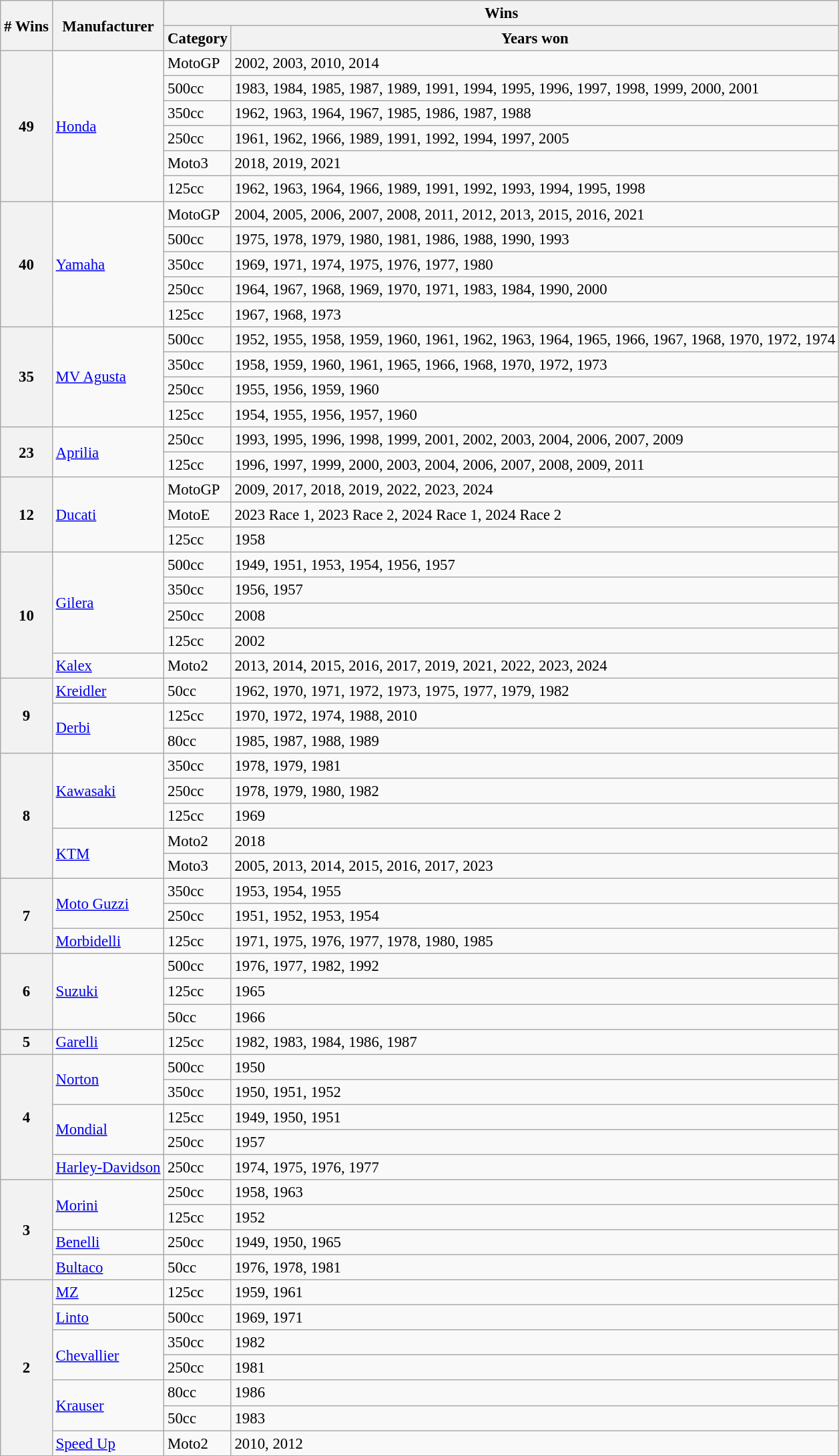<table class="wikitable" style="font-size: 95%;">
<tr>
<th rowspan=2># Wins</th>
<th rowspan=2>Manufacturer</th>
<th colspan=2>Wins</th>
</tr>
<tr>
<th>Category</th>
<th>Years won</th>
</tr>
<tr>
<th rowspan=6>49</th>
<td rowspan=6> <a href='#'>Honda</a></td>
<td>MotoGP</td>
<td>2002, 2003, 2010, 2014</td>
</tr>
<tr>
<td>500cc</td>
<td>1983, 1984, 1985, 1987, 1989, 1991, 1994, 1995, 1996, 1997, 1998, 1999, 2000, 2001</td>
</tr>
<tr>
<td>350cc</td>
<td>1962, 1963, 1964, 1967, 1985, 1986, 1987, 1988</td>
</tr>
<tr>
<td>250cc</td>
<td>1961, 1962, 1966, 1989, 1991, 1992, 1994, 1997, 2005</td>
</tr>
<tr>
<td>Moto3</td>
<td>2018, 2019, 2021</td>
</tr>
<tr>
<td>125cc</td>
<td>1962, 1963, 1964, 1966, 1989, 1991, 1992, 1993, 1994, 1995, 1998</td>
</tr>
<tr>
<th rowspan=5>40</th>
<td rowspan=5> <a href='#'>Yamaha</a></td>
<td>MotoGP</td>
<td>2004, 2005, 2006, 2007, 2008, 2011, 2012, 2013, 2015, 2016, 2021</td>
</tr>
<tr>
<td>500cc</td>
<td>1975, 1978, 1979, 1980, 1981, 1986, 1988, 1990, 1993</td>
</tr>
<tr>
<td>350cc</td>
<td>1969, 1971, 1974, 1975, 1976, 1977, 1980</td>
</tr>
<tr>
<td>250cc</td>
<td>1964, 1967, 1968, 1969, 1970, 1971, 1983, 1984, 1990, 2000</td>
</tr>
<tr>
<td>125cc</td>
<td>1967, 1968, 1973</td>
</tr>
<tr>
<th rowspan=4>35</th>
<td rowspan=4> <a href='#'>MV Agusta</a></td>
<td>500cc</td>
<td>1952, 1955, 1958, 1959, 1960, 1961, 1962, 1963, 1964, 1965, 1966, 1967, 1968, 1970, 1972, 1974</td>
</tr>
<tr>
<td>350cc</td>
<td>1958, 1959, 1960, 1961, 1965, 1966, 1968, 1970, 1972, 1973</td>
</tr>
<tr>
<td>250cc</td>
<td>1955, 1956, 1959, 1960</td>
</tr>
<tr>
<td>125cc</td>
<td>1954, 1955, 1956, 1957, 1960</td>
</tr>
<tr>
<th rowspan=2>23</th>
<td rowspan=2> <a href='#'>Aprilia</a></td>
<td>250cc</td>
<td>1993, 1995, 1996, 1998, 1999, 2001, 2002, 2003, 2004, 2006, 2007, 2009</td>
</tr>
<tr>
<td>125cc</td>
<td>1996, 1997, 1999, 2000, 2003, 2004, 2006, 2007, 2008, 2009, 2011</td>
</tr>
<tr>
<th rowspan=3>12</th>
<td rowspan=3> <a href='#'>Ducati</a></td>
<td>MotoGP</td>
<td>2009, 2017, 2018, 2019, 2022, 2023, 2024</td>
</tr>
<tr>
<td>MotoE</td>
<td>2023 Race 1, 2023 Race 2, 2024 Race 1, 2024 Race 2</td>
</tr>
<tr>
<td>125cc</td>
<td>1958</td>
</tr>
<tr>
<th rowspan=5>10</th>
<td rowspan=4> <a href='#'>Gilera</a></td>
<td>500cc</td>
<td>1949, 1951, 1953, 1954, 1956, 1957</td>
</tr>
<tr>
<td>350cc</td>
<td>1956, 1957</td>
</tr>
<tr>
<td>250cc</td>
<td>2008</td>
</tr>
<tr>
<td>125cc</td>
<td>2002</td>
</tr>
<tr>
<td> <a href='#'>Kalex</a></td>
<td>Moto2</td>
<td>2013, 2014, 2015, 2016, 2017, 2019, 2021, 2022, 2023, 2024</td>
</tr>
<tr>
<th rowspan=3>9</th>
<td> <a href='#'>Kreidler</a></td>
<td>50cc</td>
<td>1962, 1970, 1971, 1972, 1973, 1975, 1977, 1979, 1982</td>
</tr>
<tr>
<td rowspan=2> <a href='#'>Derbi</a></td>
<td>125cc</td>
<td>1970, 1972, 1974, 1988, 2010</td>
</tr>
<tr>
<td>80cc</td>
<td>1985, 1987, 1988, 1989</td>
</tr>
<tr>
<th rowspan=5>8</th>
<td rowspan=3> <a href='#'>Kawasaki</a></td>
<td>350cc</td>
<td>1978, 1979, 1981</td>
</tr>
<tr>
<td>250cc</td>
<td>1978, 1979, 1980, 1982</td>
</tr>
<tr>
<td>125cc</td>
<td>1969</td>
</tr>
<tr>
<td rowspan=2> <a href='#'>KTM</a></td>
<td>Moto2</td>
<td>2018</td>
</tr>
<tr>
<td>Moto3</td>
<td>2005, 2013, 2014, 2015, 2016, 2017, 2023</td>
</tr>
<tr>
<th rowspan=3>7</th>
<td rowspan=2> <a href='#'>Moto Guzzi</a></td>
<td>350cc</td>
<td>1953, 1954, 1955</td>
</tr>
<tr>
<td>250cc</td>
<td>1951, 1952, 1953, 1954</td>
</tr>
<tr>
<td> <a href='#'>Morbidelli</a></td>
<td>125cc</td>
<td>1971, 1975, 1976, 1977, 1978, 1980, 1985</td>
</tr>
<tr>
<th rowspan=3>6</th>
<td rowspan=3> <a href='#'>Suzuki</a></td>
<td>500cc</td>
<td>1976, 1977, 1982, 1992</td>
</tr>
<tr>
<td>125cc</td>
<td>1965</td>
</tr>
<tr>
<td>50cc</td>
<td>1966</td>
</tr>
<tr>
<th>5</th>
<td> <a href='#'>Garelli</a></td>
<td>125cc</td>
<td>1982, 1983, 1984, 1986, 1987</td>
</tr>
<tr>
<th rowspan=5>4</th>
<td rowspan=2> <a href='#'>Norton</a></td>
<td>500cc</td>
<td>1950</td>
</tr>
<tr>
<td>350cc</td>
<td>1950, 1951, 1952</td>
</tr>
<tr>
<td rowspan=2> <a href='#'>Mondial</a></td>
<td>125cc</td>
<td>1949, 1950, 1951</td>
</tr>
<tr>
<td>250cc</td>
<td>1957</td>
</tr>
<tr>
<td> <a href='#'>Harley-Davidson</a></td>
<td>250cc</td>
<td>1974, 1975, 1976, 1977</td>
</tr>
<tr>
<th rowspan=4>3</th>
<td rowspan=2> <a href='#'>Morini</a></td>
<td>250cc</td>
<td>1958, 1963</td>
</tr>
<tr>
<td>125cc</td>
<td>1952</td>
</tr>
<tr>
<td> <a href='#'>Benelli</a></td>
<td>250cc</td>
<td>1949, 1950, 1965</td>
</tr>
<tr>
<td> <a href='#'>Bultaco</a></td>
<td>50cc</td>
<td>1976, 1978, 1981</td>
</tr>
<tr>
<th rowspan=7>2</th>
<td> <a href='#'>MZ</a></td>
<td>125cc</td>
<td>1959, 1961</td>
</tr>
<tr>
<td> <a href='#'>Linto</a></td>
<td>500cc</td>
<td>1969, 1971</td>
</tr>
<tr>
<td rowspan=2> <a href='#'>Chevallier</a></td>
<td>350cc</td>
<td>1982</td>
</tr>
<tr>
<td>250cc</td>
<td>1981</td>
</tr>
<tr>
<td rowspan=2> <a href='#'>Krauser</a></td>
<td>80cc</td>
<td>1986</td>
</tr>
<tr>
<td>50cc</td>
<td>1983</td>
</tr>
<tr>
<td> <a href='#'>Speed Up</a></td>
<td>Moto2</td>
<td>2010, 2012</td>
</tr>
</table>
